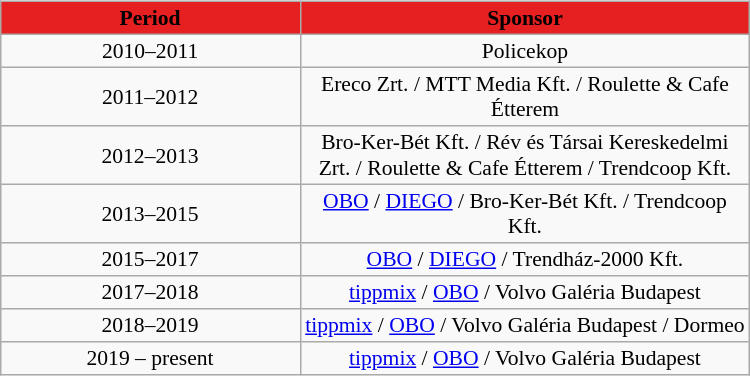<table width=50% align="center">
<tr>
<td valign=top width=60%><br><table align=center border=1 width=80% cellpadding="2" cellspacing="0" style="background: #f9f9f9; border: 1px #aaa solid; border-collapse: collapse; font-size: 90%; text-align: center">
<tr align=center bgcolor=#E62020 style=“color:black;">
<th width=40%><span>Period</span></th>
<th width=60%><span>Sponsor</span></th>
</tr>
<tr>
<td align=center>2010–2011</td>
<td>Policekop</td>
</tr>
<tr>
<td align=center>2011–2012</td>
<td>Ereco Zrt. / MTT Media Kft. / Roulette & Cafe Étterem</td>
</tr>
<tr>
<td align=center>2012–2013</td>
<td>Bro-Ker-Bét Kft. / Rév és Társai Kereskedelmi Zrt. / Roulette & Cafe Étterem / Trendcoop Kft.</td>
</tr>
<tr>
<td align=center>2013–2015</td>
<td><a href='#'>OBO</a> / <a href='#'>DIEGO</a> / Bro-Ker-Bét Kft. / Trendcoop Kft.</td>
</tr>
<tr>
<td align=center>2015–2017</td>
<td><a href='#'>OBO</a> / <a href='#'>DIEGO</a> / Trendház-2000 Kft.</td>
</tr>
<tr>
<td align=center>2017–2018</td>
<td><a href='#'>tippmix</a> / <a href='#'>OBO</a> / Volvo Galéria Budapest</td>
</tr>
<tr>
<td align=center>2018–2019</td>
<td><a href='#'>tippmix</a> / <a href='#'>OBO</a> / Volvo Galéria Budapest / Dormeo</td>
</tr>
<tr>
<td align=center>2019 – present</td>
<td><a href='#'>tippmix</a> / <a href='#'>OBO</a> / Volvo Galéria Budapest</td>
</tr>
</table>
</td>
</tr>
</table>
